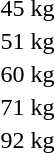<table>
<tr>
<td>45 kg<br></td>
<td></td>
<td></td>
<td></td>
</tr>
<tr>
<td>51 kg<br></td>
<td></td>
<td></td>
<td></td>
</tr>
<tr>
<td>60 kg<br></td>
<td></td>
<td></td>
<td></td>
</tr>
<tr>
<td>71 kg<br></td>
<td></td>
<td></td>
<td></td>
</tr>
<tr>
<td>92 kg<br></td>
<td></td>
<td></td>
<td></td>
</tr>
<tr>
</tr>
</table>
